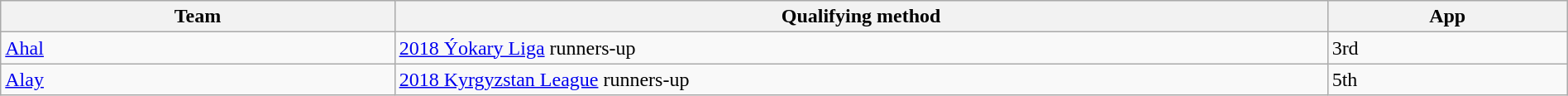<table class="wikitable" style="table-layout:fixed;width:100%;">
<tr>
<th width=25%>Team</th>
<th width=60%>Qualifying method</th>
<th width=15%>App </th>
</tr>
<tr>
<td> <a href='#'>Ahal</a></td>
<td><a href='#'>2018 Ýokary Liga</a> runners-up</td>
<td>3rd </td>
</tr>
<tr>
<td> <a href='#'>Alay</a></td>
<td><a href='#'>2018 Kyrgyzstan League</a> runners-up</td>
<td>5th </td>
</tr>
</table>
